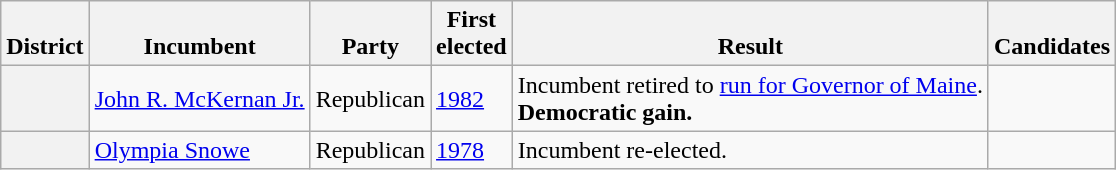<table class=wikitable>
<tr valign=bottom>
<th>District</th>
<th>Incumbent</th>
<th>Party</th>
<th>First<br>elected</th>
<th>Result</th>
<th>Candidates</th>
</tr>
<tr>
<th></th>
<td><a href='#'>John R. McKernan Jr.</a></td>
<td>Republican</td>
<td><a href='#'>1982</a></td>
<td>Incumbent retired to <a href='#'>run for Governor of Maine</a>.<br><strong>Democratic gain.</strong></td>
<td nowrap></td>
</tr>
<tr>
<th></th>
<td><a href='#'>Olympia Snowe</a></td>
<td>Republican</td>
<td><a href='#'>1978</a></td>
<td>Incumbent re-elected.</td>
<td nowrap></td>
</tr>
</table>
